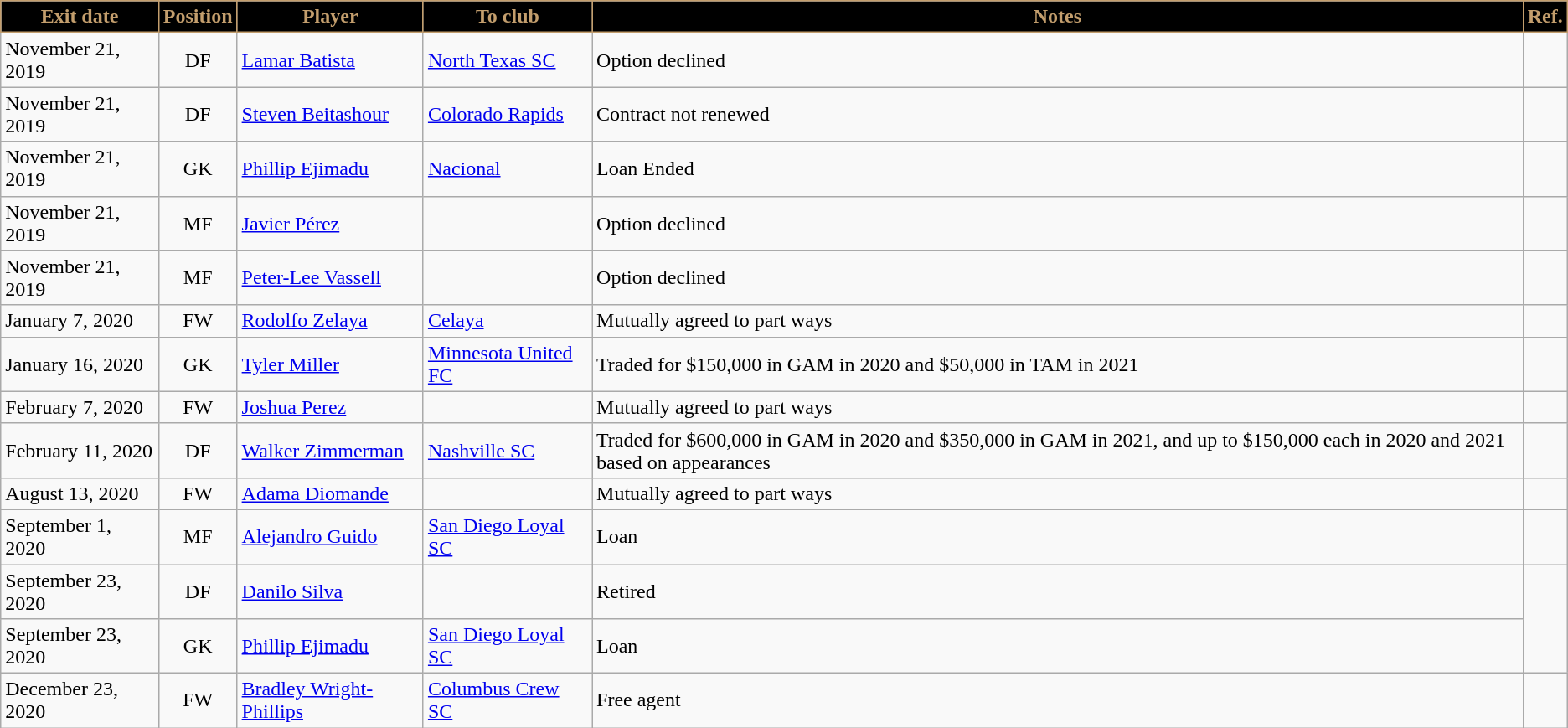<table class="wikitable sortable">
<tr>
<th style="background:#000000; color:#C39E6D; border:1px solid #C39E6D;"><strong>Exit date</strong></th>
<th style="background:#000000; color:#C39E6D; border:1px solid #C39E6D;"><strong>Position</strong></th>
<th style="background:#000000; color:#C39E6D; border:1px solid #C39E6D;"><strong>Player</strong></th>
<th style="background:#000000; color:#C39E6D; border:1px solid #C39E6D;"><strong>To club</strong></th>
<th style="background:#000000; color:#C39E6D; border:1px solid #C39E6D;"><strong>Notes</strong></th>
<th style="background:#000000; color:#C39E6D; border:1px solid #C39E6D;"><strong>Ref.</strong></th>
</tr>
<tr>
<td>November 21, 2019</td>
<td style="text-align:center;">DF</td>
<td style="text-align:left;"> <a href='#'>Lamar Batista</a></td>
<td style="text-align:left;"> <a href='#'>North Texas SC</a></td>
<td>Option declined</td>
<td></td>
</tr>
<tr>
<td>November 21, 2019</td>
<td style="text-align:center;">DF</td>
<td style="text-align:left;"> <a href='#'>Steven Beitashour</a></td>
<td style="text-align:left;"> <a href='#'>Colorado Rapids</a></td>
<td>Contract not renewed</td>
<td></td>
</tr>
<tr>
<td>November 21, 2019</td>
<td style="text-align:center;">GK</td>
<td style="text-align:left;"> <a href='#'>Phillip Ejimadu</a></td>
<td style="text-align:left;"> <a href='#'>Nacional</a></td>
<td>Loan Ended</td>
<td></td>
</tr>
<tr>
<td>November 21, 2019</td>
<td style="text-align:center;">MF</td>
<td style="text-align:left;"> <a href='#'>Javier Pérez</a></td>
<td style="text-align:left;"></td>
<td>Option declined</td>
<td></td>
</tr>
<tr>
<td>November 21, 2019</td>
<td style="text-align:center;">MF</td>
<td style="text-align:left;"> <a href='#'>Peter-Lee Vassell</a></td>
<td style="text-align:left;"></td>
<td>Option declined</td>
<td></td>
</tr>
<tr>
<td>January 7, 2020</td>
<td style="text-align:center;">FW</td>
<td style="text-align:left;"> <a href='#'>Rodolfo Zelaya</a></td>
<td style="text-align:left;"> <a href='#'>Celaya</a></td>
<td>Mutually agreed to part ways</td>
<td></td>
</tr>
<tr>
<td>January 16, 2020</td>
<td style="text-align:center;">GK</td>
<td style="text-align:left;"> <a href='#'>Tyler Miller</a></td>
<td style="text-align:left;"> <a href='#'>Minnesota United FC</a></td>
<td>Traded for $150,000 in GAM in 2020 and $50,000 in TAM in 2021</td>
<td></td>
</tr>
<tr>
<td>February 7, 2020</td>
<td style="text-align:center;">FW</td>
<td style="text-align:left;"> <a href='#'>Joshua Perez</a></td>
<td style="text-align:left;"></td>
<td>Mutually agreed to part ways</td>
<td></td>
</tr>
<tr>
<td>February 11, 2020</td>
<td style="text-align:center;">DF</td>
<td style="text-align:left;"> <a href='#'>Walker Zimmerman</a></td>
<td style="text-align:left;"> <a href='#'>Nashville SC</a></td>
<td>Traded for $600,000 in GAM in 2020 and $350,000 in GAM in 2021, and up to $150,000 each in 2020 and 2021 based on appearances</td>
<td></td>
</tr>
<tr>
<td>August 13, 2020</td>
<td style="text-align:center;">FW</td>
<td style="text-align:left;"> <a href='#'>Adama Diomande</a></td>
<td style="text-align:left;"></td>
<td>Mutually agreed to part ways</td>
</tr>
<tr>
<td>September 1, 2020</td>
<td style="text-align:center;">MF</td>
<td style="text-align:left;"> <a href='#'>Alejandro Guido</a></td>
<td style="text-align:left;"> <a href='#'>San Diego Loyal SC</a></td>
<td>Loan</td>
<td></td>
</tr>
<tr>
<td>September 23, 2020</td>
<td style="text-align:center;">DF</td>
<td style="text-align:left;"> <a href='#'>Danilo Silva</a></td>
<td style="text-align:left;"></td>
<td>Retired</td>
</tr>
<tr>
<td>September 23, 2020</td>
<td style="text-align:center;">GK</td>
<td style="text-align:left;"> <a href='#'>Phillip Ejimadu</a></td>
<td style="text-align:left;"> <a href='#'>San Diego Loyal SC</a></td>
<td>Loan</td>
</tr>
<tr>
<td>December 23, 2020</td>
<td style="text-align:center;">FW</td>
<td style="text-align:left;"> <a href='#'>Bradley Wright-Phillips</a></td>
<td style="text-align:left;"> <a href='#'>Columbus Crew SC</a></td>
<td>Free agent</td>
<td></td>
</tr>
</table>
